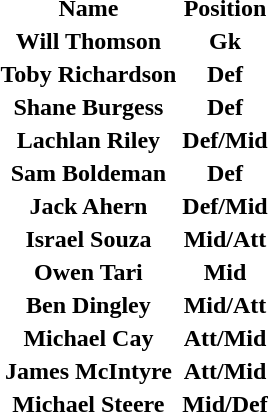<table>
<tr>
<th>Name</th>
<th>Position</th>
</tr>
<tr>
<th>Will Thomson</th>
<th>Gk</th>
</tr>
<tr>
<th>Toby Richardson</th>
<th>Def</th>
</tr>
<tr>
<th>Shane Burgess</th>
<th>Def</th>
</tr>
<tr>
<th>Lachlan Riley</th>
<th>Def/Mid</th>
</tr>
<tr>
<th>Sam Boldeman</th>
<th>Def</th>
</tr>
<tr>
<th>Jack Ahern</th>
<th>Def/Mid</th>
</tr>
<tr>
<th>Israel Souza</th>
<th>Mid/Att</th>
</tr>
<tr>
<th>Owen Tari</th>
<th>Mid</th>
</tr>
<tr>
<th>Ben Dingley</th>
<th>Mid/Att</th>
</tr>
<tr>
<th>Michael Cay</th>
<th>Att/Mid</th>
</tr>
<tr>
<th>James McIntyre</th>
<th>Att/Mid</th>
</tr>
<tr>
<th>Michael Steere</th>
<th>Mid/Def</th>
</tr>
</table>
